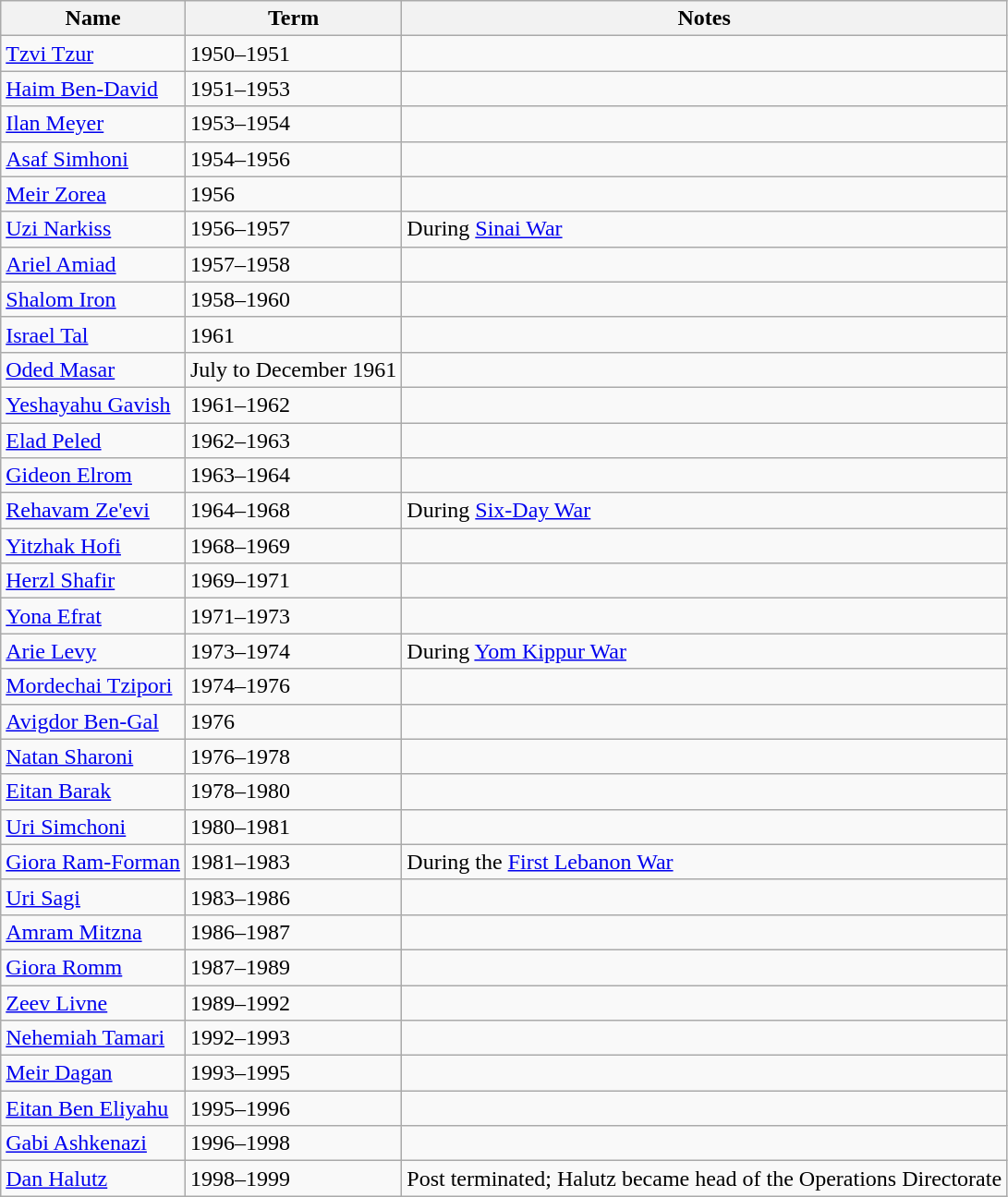<table class="wikitable">
<tr>
<th>Name</th>
<th>Term</th>
<th>Notes</th>
</tr>
<tr>
<td><a href='#'>Tzvi Tzur</a></td>
<td>1950–1951</td>
<td></td>
</tr>
<tr>
<td><a href='#'>Haim Ben-David</a></td>
<td>1951–1953</td>
<td></td>
</tr>
<tr>
<td><a href='#'>Ilan Meyer</a></td>
<td>1953–1954</td>
<td></td>
</tr>
<tr>
<td><a href='#'>Asaf Simhoni</a></td>
<td>1954–1956</td>
<td></td>
</tr>
<tr>
<td><a href='#'>Meir Zorea</a></td>
<td>1956</td>
<td></td>
</tr>
<tr>
<td><a href='#'>Uzi Narkiss</a></td>
<td>1956–1957</td>
<td>During <a href='#'>Sinai War</a></td>
</tr>
<tr>
<td><a href='#'>Ariel Amiad</a></td>
<td>1957–1958</td>
<td></td>
</tr>
<tr>
<td><a href='#'>Shalom Iron</a></td>
<td>1958–1960</td>
<td></td>
</tr>
<tr>
<td><a href='#'>Israel Tal</a></td>
<td>1961</td>
<td></td>
</tr>
<tr>
<td><a href='#'>Oded Masar</a></td>
<td>July to December 1961</td>
<td></td>
</tr>
<tr>
<td><a href='#'>Yeshayahu Gavish</a></td>
<td>1961–1962</td>
<td></td>
</tr>
<tr>
<td><a href='#'>Elad Peled</a></td>
<td>1962–1963</td>
<td></td>
</tr>
<tr>
<td><a href='#'>Gideon Elrom</a></td>
<td>1963–1964</td>
<td></td>
</tr>
<tr>
<td><a href='#'>Rehavam Ze'evi</a></td>
<td>1964–1968</td>
<td>During <a href='#'>Six-Day War</a></td>
</tr>
<tr>
<td><a href='#'>Yitzhak Hofi</a></td>
<td>1968–1969</td>
<td></td>
</tr>
<tr>
<td><a href='#'>Herzl Shafir</a></td>
<td>1969–1971</td>
<td></td>
</tr>
<tr>
<td><a href='#'>Yona Efrat</a></td>
<td>1971–1973</td>
<td></td>
</tr>
<tr>
<td><a href='#'>Arie Levy</a></td>
<td>1973–1974</td>
<td>During <a href='#'>Yom Kippur War</a></td>
</tr>
<tr>
<td><a href='#'>Mordechai Tzipori</a></td>
<td>1974–1976</td>
<td></td>
</tr>
<tr>
<td><a href='#'>Avigdor Ben-Gal</a></td>
<td>1976</td>
<td></td>
</tr>
<tr>
<td><a href='#'>Natan Sharoni</a></td>
<td>1976–1978</td>
<td></td>
</tr>
<tr>
<td><a href='#'>Eitan Barak</a></td>
<td>1978–1980</td>
<td></td>
</tr>
<tr>
<td><a href='#'>Uri Simchoni</a></td>
<td>1980–1981</td>
<td></td>
</tr>
<tr>
<td><a href='#'>Giora Ram-Forman</a></td>
<td>1981–1983</td>
<td>During the <a href='#'>First Lebanon War</a></td>
</tr>
<tr>
<td><a href='#'>Uri Sagi</a></td>
<td>1983–1986</td>
<td></td>
</tr>
<tr>
<td><a href='#'>Amram Mitzna</a></td>
<td>1986–1987</td>
<td></td>
</tr>
<tr>
<td><a href='#'>Giora Romm</a></td>
<td>1987–1989</td>
<td></td>
</tr>
<tr>
<td><a href='#'>Zeev Livne</a></td>
<td>1989–1992</td>
<td></td>
</tr>
<tr>
<td><a href='#'>Nehemiah Tamari</a></td>
<td>1992–1993</td>
<td></td>
</tr>
<tr>
<td><a href='#'>Meir Dagan</a></td>
<td>1993–1995</td>
<td></td>
</tr>
<tr>
<td><a href='#'>Eitan Ben Eliyahu</a></td>
<td>1995–1996</td>
<td></td>
</tr>
<tr>
<td><a href='#'>Gabi Ashkenazi</a></td>
<td>1996–1998</td>
<td></td>
</tr>
<tr>
<td><a href='#'>Dan Halutz</a></td>
<td>1998–1999</td>
<td>Post terminated; Halutz became head of the Operations Directorate</td>
</tr>
</table>
